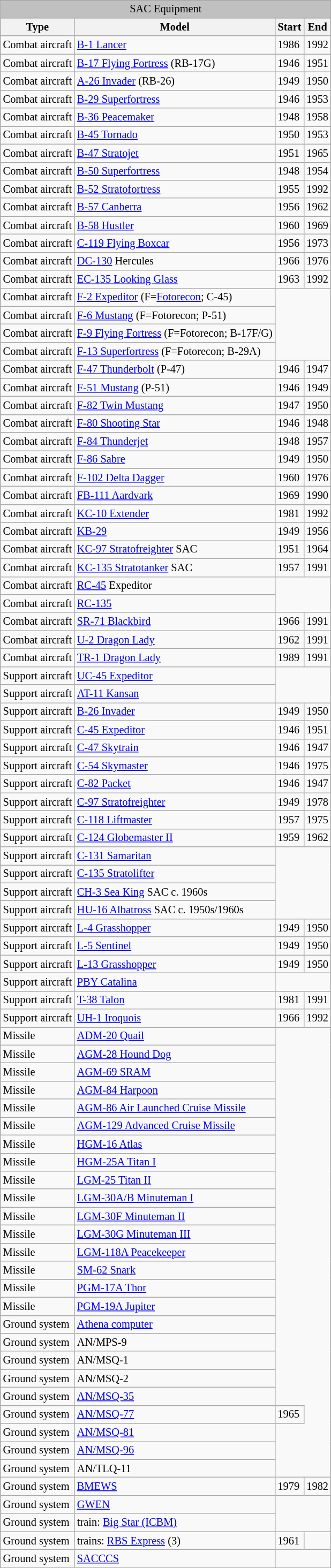<table class="wikitable sortable" align="left" style="font-size: 85%">
<tr>
<td colspan="6" bgcolor="silver" align=center>SAC Equipment</td>
</tr>
<tr>
<th>Type</th>
<th>Model</th>
<th>Start</th>
<th>End</th>
</tr>
<tr>
<td>Combat aircraft</td>
<td><a href='#'>B-1 Lancer</a></td>
<td>1986</td>
<td>1992</td>
</tr>
<tr>
<td>Combat aircraft</td>
<td><a href='#'>B-17 Flying Fortress</a> (RB-17G)</td>
<td>1946</td>
<td>1951</td>
</tr>
<tr>
<td>Combat aircraft</td>
<td><a href='#'>A-26 Invader</a> (RB-26)</td>
<td>1949</td>
<td>1950</td>
</tr>
<tr>
<td>Combat aircraft</td>
<td><a href='#'>B-29 Superfortress</a></td>
<td>1946</td>
<td>1953</td>
</tr>
<tr>
<td>Combat aircraft</td>
<td><a href='#'>B-36 Peacemaker</a></td>
<td>1948</td>
<td>1958</td>
</tr>
<tr>
<td>Combat aircraft</td>
<td><a href='#'>B-45 Tornado</a></td>
<td>1950</td>
<td>1953</td>
</tr>
<tr>
<td>Combat aircraft</td>
<td><a href='#'>B-47 Stratojet</a></td>
<td>1951</td>
<td>1965</td>
</tr>
<tr>
<td>Combat aircraft</td>
<td><a href='#'>B-50 Superfortress</a></td>
<td>1948</td>
<td>1954</td>
</tr>
<tr>
<td>Combat aircraft</td>
<td><a href='#'>B-52 Stratofortress</a></td>
<td>1955</td>
<td>1992</td>
</tr>
<tr>
<td>Combat aircraft</td>
<td><a href='#'>B-57 Canberra</a></td>
<td>1956</td>
<td>1962</td>
</tr>
<tr>
<td>Combat aircraft</td>
<td><a href='#'>B-58 Hustler</a></td>
<td>1960</td>
<td>1969</td>
</tr>
<tr>
<td>Combat aircraft</td>
<td><a href='#'>C-119 Flying Boxcar</a></td>
<td>1956</td>
<td>1973</td>
</tr>
<tr>
<td>Combat aircraft</td>
<td><a href='#'>DC-130</a> Hercules</td>
<td>1966</td>
<td>1976</td>
</tr>
<tr>
<td>Combat aircraft</td>
<td><a href='#'>EC-135 Looking Glass</a></td>
<td>1963</td>
<td>1992</td>
</tr>
<tr>
<td>Combat aircraft</td>
<td><a href='#'>F-2 Expeditor</a> (F=<a href='#'>Fotorecon</a>; C-45)</td>
</tr>
<tr>
<td>Combat aircraft</td>
<td><a href='#'>F-6 Mustang</a> (F=Fotorecon; P-51)</td>
</tr>
<tr>
<td>Combat aircraft</td>
<td><a href='#'>F-9 Flying Fortress</a> (F=Fotorecon; B-17F/G)</td>
</tr>
<tr>
<td>Combat aircraft</td>
<td><a href='#'>F-13 Superfortress</a> (F=Fotorecon; B-29A)</td>
</tr>
<tr>
<td>Combat aircraft</td>
<td><a href='#'>F-47 Thunderbolt</a> (P-47)</td>
<td>1946</td>
<td>1947</td>
</tr>
<tr>
<td>Combat aircraft</td>
<td><a href='#'>F-51 Mustang</a> (P-51)</td>
<td>1946</td>
<td>1949</td>
</tr>
<tr>
<td>Combat aircraft</td>
<td><a href='#'>F-82 Twin Mustang</a></td>
<td>1947</td>
<td>1950</td>
</tr>
<tr>
<td>Combat aircraft</td>
<td><a href='#'>F-80 Shooting Star</a></td>
<td>1946</td>
<td>1948</td>
</tr>
<tr>
<td>Combat aircraft</td>
<td><a href='#'>F-84 Thunderjet</a></td>
<td>1948</td>
<td>1957</td>
</tr>
<tr>
<td>Combat aircraft</td>
<td><a href='#'>F-86 Sabre</a></td>
<td>1949</td>
<td>1950</td>
</tr>
<tr>
<td>Combat aircraft</td>
<td><a href='#'>F-102 Delta Dagger</a></td>
<td>1960</td>
<td>1976</td>
</tr>
<tr>
<td>Combat aircraft</td>
<td><a href='#'>FB-111 Aardvark</a></td>
<td>1969</td>
<td>1990</td>
</tr>
<tr>
<td>Combat aircraft</td>
<td><a href='#'>KC-10 Extender</a></td>
<td>1981</td>
<td>1992</td>
</tr>
<tr>
<td>Combat aircraft</td>
<td><a href='#'>KB-29</a></td>
<td>1949</td>
<td>1956</td>
</tr>
<tr>
<td>Combat aircraft</td>
<td><a href='#'>KC-97 Stratofreighter</a> SAC</td>
<td>1951</td>
<td>1964</td>
</tr>
<tr>
<td>Combat aircraft</td>
<td><a href='#'>KC-135 Stratotanker</a> SAC</td>
<td>1957</td>
<td>1991</td>
</tr>
<tr>
<td>Combat aircraft</td>
<td><a href='#'>RC-45</a> Expeditor</td>
</tr>
<tr>
<td>Combat aircraft</td>
<td><a href='#'>RC-135</a></td>
</tr>
<tr>
<td>Combat aircraft</td>
<td><a href='#'>SR-71 Blackbird</a></td>
<td>1966</td>
<td>1991</td>
</tr>
<tr>
<td>Combat aircraft</td>
<td><a href='#'>U-2 Dragon Lady</a></td>
<td>1962</td>
<td>1991</td>
</tr>
<tr>
<td>Combat aircraft</td>
<td><a href='#'>TR-1 Dragon Lady</a></td>
<td>1989</td>
<td>1991</td>
</tr>
<tr>
<td>Support aircraft</td>
<td><a href='#'>UC-45 Expeditor</a></td>
</tr>
<tr>
<td>Support aircraft</td>
<td><a href='#'>AT-11 Kansan</a></td>
</tr>
<tr>
<td>Support aircraft</td>
<td><a href='#'>B-26 Invader</a></td>
<td>1949</td>
<td>1950</td>
</tr>
<tr>
<td>Support aircraft</td>
<td><a href='#'>C-45 Expeditor</a></td>
<td>1946</td>
<td>1951</td>
</tr>
<tr>
<td>Support aircraft</td>
<td><a href='#'>C-47 Skytrain</a></td>
<td>1946</td>
<td>1947</td>
</tr>
<tr>
<td>Support aircraft</td>
<td><a href='#'>C-54 Skymaster</a></td>
<td>1946</td>
<td>1975</td>
</tr>
<tr>
<td>Support aircraft</td>
<td><a href='#'>C-82 Packet</a></td>
<td>1946</td>
<td>1947</td>
</tr>
<tr>
<td>Support aircraft</td>
<td><a href='#'>C-97 Stratofreighter</a></td>
<td>1949</td>
<td>1978</td>
</tr>
<tr>
<td>Support aircraft</td>
<td><a href='#'>C-118 Liftmaster</a></td>
<td>1957</td>
<td>1975</td>
</tr>
<tr>
<td>Support aircraft</td>
<td><a href='#'>C-124 Globemaster II</a></td>
<td>1959</td>
<td>1962</td>
</tr>
<tr>
<td>Support aircraft</td>
<td><a href='#'>C-131 Samaritan</a></td>
</tr>
<tr>
<td>Support aircraft</td>
<td><a href='#'>C-135 Stratolifter</a></td>
</tr>
<tr>
<td>Support aircraft</td>
<td><a href='#'>CH-3 Sea King</a> SAC c. 1960s</td>
</tr>
<tr>
<td>Support aircraft</td>
<td><a href='#'>HU-16 Albatross</a> SAC c. 1950s/1960s</td>
</tr>
<tr>
<td>Support aircraft</td>
<td><a href='#'>L-4 Grasshopper</a></td>
<td>1949</td>
<td>1950</td>
</tr>
<tr>
<td>Support aircraft</td>
<td><a href='#'>L-5 Sentinel</a></td>
<td>1949</td>
<td>1950</td>
</tr>
<tr>
<td>Support aircraft</td>
<td><a href='#'>L-13 Grasshopper</a></td>
<td>1949</td>
<td>1950</td>
</tr>
<tr>
<td>Support aircraft</td>
<td><a href='#'>PBY Catalina</a></td>
</tr>
<tr>
<td>Support aircraft</td>
<td><a href='#'>T-38 Talon</a></td>
<td>1981</td>
<td>1991</td>
</tr>
<tr>
<td>Support aircraft</td>
<td><a href='#'>UH-1 Iroquois</a></td>
<td>1966</td>
<td>1992</td>
</tr>
<tr>
<td>Missile</td>
<td><a href='#'>ADM-20 Quail</a></td>
</tr>
<tr>
<td>Missile</td>
<td><a href='#'>AGM-28 Hound Dog</a></td>
</tr>
<tr>
<td>Missile</td>
<td><a href='#'>AGM-69 SRAM</a></td>
</tr>
<tr>
<td>Missile</td>
<td><a href='#'>AGM-84 Harpoon</a></td>
</tr>
<tr>
<td>Missile</td>
<td><a href='#'>AGM-86 Air Launched Cruise Missile</a></td>
</tr>
<tr>
<td>Missile</td>
<td><a href='#'>AGM-129 Advanced Cruise Missile</a></td>
</tr>
<tr>
<td>Missile</td>
<td><a href='#'>HGM-16 Atlas</a></td>
</tr>
<tr>
<td>Missile</td>
<td><a href='#'>HGM-25A Titan I</a></td>
</tr>
<tr>
<td>Missile</td>
<td><a href='#'>LGM-25 Titan II</a></td>
</tr>
<tr>
<td>Missile</td>
<td><a href='#'>LGM-30A/B Minuteman I</a></td>
</tr>
<tr>
<td>Missile</td>
<td><a href='#'>LGM-30F Minuteman II</a></td>
</tr>
<tr>
<td>Missile</td>
<td><a href='#'>LGM-30G Minuteman III</a></td>
</tr>
<tr>
<td>Missile</td>
<td><a href='#'>LGM-118A Peacekeeper</a></td>
</tr>
<tr>
<td>Missile</td>
<td><a href='#'>SM-62 Snark</a></td>
</tr>
<tr>
<td>Missile</td>
<td><a href='#'>PGM-17A Thor</a></td>
</tr>
<tr>
<td>Missile</td>
<td><a href='#'>PGM-19A Jupiter</a></td>
</tr>
<tr>
<td>Ground system</td>
<td><a href='#'>Athena computer</a></td>
</tr>
<tr>
<td>Ground system</td>
<td>AN/MPS-9</td>
</tr>
<tr>
<td>Ground system</td>
<td>AN/MSQ-1</td>
</tr>
<tr>
<td>Ground system</td>
<td>AN/MSQ-2</td>
</tr>
<tr>
<td>Ground system</td>
<td><a href='#'>AN/MSQ-35</a></td>
</tr>
<tr>
<td>Ground system</td>
<td><a href='#'>AN/MSQ-77</a></td>
<td>1965</td>
</tr>
<tr>
<td>Ground system</td>
<td><a href='#'>AN/MSQ-81</a></td>
</tr>
<tr>
<td>Ground system</td>
<td><a href='#'>AN/MSQ-96</a></td>
</tr>
<tr>
<td>Ground system</td>
<td>AN/TLQ-11</td>
</tr>
<tr>
<td>Ground system</td>
<td><a href='#'>BMEWS</a></td>
<td>1979</td>
<td>1982</td>
</tr>
<tr>
<td>Ground system</td>
<td><a href='#'>GWEN</a></td>
</tr>
<tr>
<td>Ground system</td>
<td>train: <a href='#'>Big Star (ICBM)</a></td>
</tr>
<tr>
<td>Ground system</td>
<td>trains: <a href='#'>RBS Express</a> (3)</td>
<td>1961</td>
<td></td>
</tr>
<tr>
<td>Ground system</td>
<td><a href='#'>SACCCS</a></td>
</tr>
<tr>
</tr>
</table>
